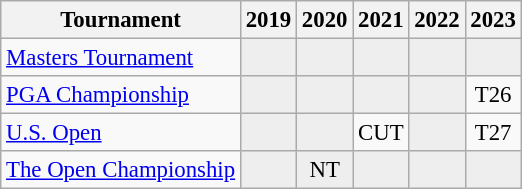<table class="wikitable" style="font-size:95%;text-align:center;">
<tr>
<th>Tournament</th>
<th>2019</th>
<th>2020</th>
<th>2021</th>
<th>2022</th>
<th>2023</th>
</tr>
<tr>
<td align=left><a href='#'>Masters Tournament</a></td>
<td style="background:#eeeeee;"></td>
<td style="background:#eeeeee;"></td>
<td style="background:#eeeeee;"></td>
<td style="background:#eeeeee;"></td>
<td style="background:#eeeeee;"></td>
</tr>
<tr>
<td align=left><a href='#'>PGA Championship</a></td>
<td style="background:#eeeeee;"></td>
<td style="background:#eeeeee;"></td>
<td style="background:#eeeeee;"></td>
<td style="background:#eeeeee;"></td>
<td>T26</td>
</tr>
<tr>
<td align=left><a href='#'>U.S. Open</a></td>
<td style="background:#eeeeee;"></td>
<td style="background:#eeeeee;"></td>
<td>CUT</td>
<td style="background:#eeeeee;"></td>
<td>T27</td>
</tr>
<tr>
<td align=left><a href='#'>The Open Championship</a></td>
<td style="background:#eeeeee;"></td>
<td style="background:#eeeeee;">NT</td>
<td style="background:#eeeeee;"></td>
<td style="background:#eeeeee;"></td>
<td style="background:#eeeeee;"></td>
</tr>
</table>
